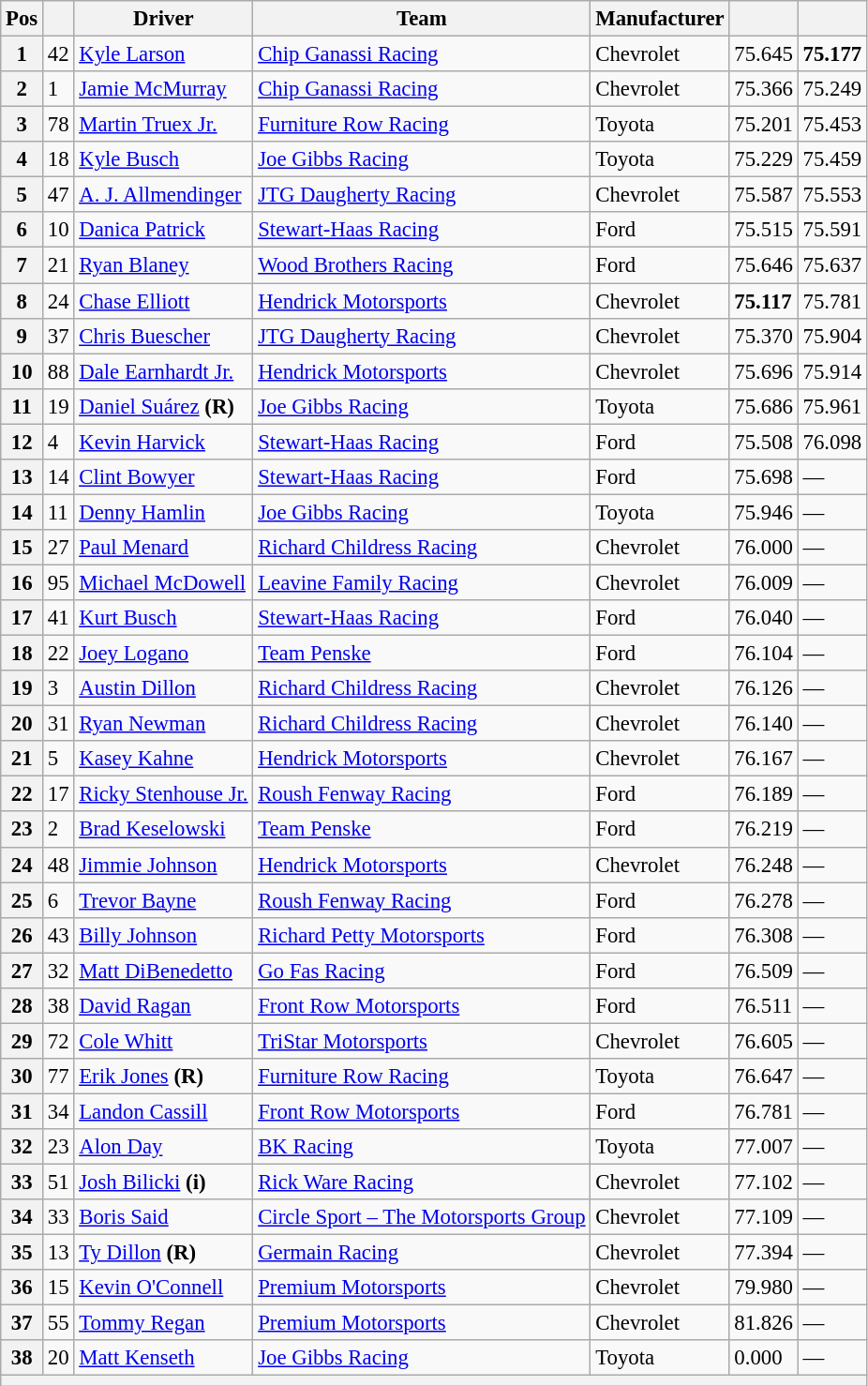<table class="wikitable" style="font-size:95%">
<tr>
<th>Pos</th>
<th></th>
<th>Driver</th>
<th>Team</th>
<th>Manufacturer</th>
<th></th>
<th></th>
</tr>
<tr>
<th>1</th>
<td>42</td>
<td><a href='#'>Kyle Larson</a></td>
<td><a href='#'>Chip Ganassi Racing</a></td>
<td>Chevrolet</td>
<td>75.645</td>
<td><strong>75.177</strong></td>
</tr>
<tr>
<th>2</th>
<td>1</td>
<td><a href='#'>Jamie McMurray</a></td>
<td><a href='#'>Chip Ganassi Racing</a></td>
<td>Chevrolet</td>
<td>75.366</td>
<td>75.249</td>
</tr>
<tr>
<th>3</th>
<td>78</td>
<td><a href='#'>Martin Truex Jr.</a></td>
<td><a href='#'>Furniture Row Racing</a></td>
<td>Toyota</td>
<td>75.201</td>
<td>75.453</td>
</tr>
<tr>
<th>4</th>
<td>18</td>
<td><a href='#'>Kyle Busch</a></td>
<td><a href='#'>Joe Gibbs Racing</a></td>
<td>Toyota</td>
<td>75.229</td>
<td>75.459</td>
</tr>
<tr>
<th>5</th>
<td>47</td>
<td><a href='#'>A. J. Allmendinger</a></td>
<td><a href='#'>JTG Daugherty Racing</a></td>
<td>Chevrolet</td>
<td>75.587</td>
<td>75.553</td>
</tr>
<tr>
<th>6</th>
<td>10</td>
<td><a href='#'>Danica Patrick</a></td>
<td><a href='#'>Stewart-Haas Racing</a></td>
<td>Ford</td>
<td>75.515</td>
<td>75.591</td>
</tr>
<tr>
<th>7</th>
<td>21</td>
<td><a href='#'>Ryan Blaney</a></td>
<td><a href='#'>Wood Brothers Racing</a></td>
<td>Ford</td>
<td>75.646</td>
<td>75.637</td>
</tr>
<tr>
<th>8</th>
<td>24</td>
<td><a href='#'>Chase Elliott</a></td>
<td><a href='#'>Hendrick Motorsports</a></td>
<td>Chevrolet</td>
<td><strong>75.117</strong></td>
<td>75.781</td>
</tr>
<tr>
<th>9</th>
<td>37</td>
<td><a href='#'>Chris Buescher</a></td>
<td><a href='#'>JTG Daugherty Racing</a></td>
<td>Chevrolet</td>
<td>75.370</td>
<td>75.904</td>
</tr>
<tr>
<th>10</th>
<td>88</td>
<td><a href='#'>Dale Earnhardt Jr.</a></td>
<td><a href='#'>Hendrick Motorsports</a></td>
<td>Chevrolet</td>
<td>75.696</td>
<td>75.914</td>
</tr>
<tr>
<th>11</th>
<td>19</td>
<td><a href='#'>Daniel Suárez</a> <strong>(R)</strong></td>
<td><a href='#'>Joe Gibbs Racing</a></td>
<td>Toyota</td>
<td>75.686</td>
<td>75.961</td>
</tr>
<tr>
<th>12</th>
<td>4</td>
<td><a href='#'>Kevin Harvick</a></td>
<td><a href='#'>Stewart-Haas Racing</a></td>
<td>Ford</td>
<td>75.508</td>
<td>76.098</td>
</tr>
<tr>
<th>13</th>
<td>14</td>
<td><a href='#'>Clint Bowyer</a></td>
<td><a href='#'>Stewart-Haas Racing</a></td>
<td>Ford</td>
<td>75.698</td>
<td>—</td>
</tr>
<tr>
<th>14</th>
<td>11</td>
<td><a href='#'>Denny Hamlin</a></td>
<td><a href='#'>Joe Gibbs Racing</a></td>
<td>Toyota</td>
<td>75.946</td>
<td>—</td>
</tr>
<tr>
<th>15</th>
<td>27</td>
<td><a href='#'>Paul Menard</a></td>
<td><a href='#'>Richard Childress Racing</a></td>
<td>Chevrolet</td>
<td>76.000</td>
<td>—</td>
</tr>
<tr>
<th>16</th>
<td>95</td>
<td><a href='#'>Michael McDowell</a></td>
<td><a href='#'>Leavine Family Racing</a></td>
<td>Chevrolet</td>
<td>76.009</td>
<td>—</td>
</tr>
<tr>
<th>17</th>
<td>41</td>
<td><a href='#'>Kurt Busch</a></td>
<td><a href='#'>Stewart-Haas Racing</a></td>
<td>Ford</td>
<td>76.040</td>
<td>—</td>
</tr>
<tr>
<th>18</th>
<td>22</td>
<td><a href='#'>Joey Logano</a></td>
<td><a href='#'>Team Penske</a></td>
<td>Ford</td>
<td>76.104</td>
<td>—</td>
</tr>
<tr>
<th>19</th>
<td>3</td>
<td><a href='#'>Austin Dillon</a></td>
<td><a href='#'>Richard Childress Racing</a></td>
<td>Chevrolet</td>
<td>76.126</td>
<td>—</td>
</tr>
<tr>
<th>20</th>
<td>31</td>
<td><a href='#'>Ryan Newman</a></td>
<td><a href='#'>Richard Childress Racing</a></td>
<td>Chevrolet</td>
<td>76.140</td>
<td>—</td>
</tr>
<tr>
<th>21</th>
<td>5</td>
<td><a href='#'>Kasey Kahne</a></td>
<td><a href='#'>Hendrick Motorsports</a></td>
<td>Chevrolet</td>
<td>76.167</td>
<td>—</td>
</tr>
<tr>
<th>22</th>
<td>17</td>
<td><a href='#'>Ricky Stenhouse Jr.</a></td>
<td><a href='#'>Roush Fenway Racing</a></td>
<td>Ford</td>
<td>76.189</td>
<td>—</td>
</tr>
<tr>
<th>23</th>
<td>2</td>
<td><a href='#'>Brad Keselowski</a></td>
<td><a href='#'>Team Penske</a></td>
<td>Ford</td>
<td>76.219</td>
<td>—</td>
</tr>
<tr>
<th>24</th>
<td>48</td>
<td><a href='#'>Jimmie Johnson</a></td>
<td><a href='#'>Hendrick Motorsports</a></td>
<td>Chevrolet</td>
<td>76.248</td>
<td>—</td>
</tr>
<tr>
<th>25</th>
<td>6</td>
<td><a href='#'>Trevor Bayne</a></td>
<td><a href='#'>Roush Fenway Racing</a></td>
<td>Ford</td>
<td>76.278</td>
<td>—</td>
</tr>
<tr>
<th>26</th>
<td>43</td>
<td><a href='#'>Billy Johnson</a></td>
<td><a href='#'>Richard Petty Motorsports</a></td>
<td>Ford</td>
<td>76.308</td>
<td>—</td>
</tr>
<tr>
<th>27</th>
<td>32</td>
<td><a href='#'>Matt DiBenedetto</a></td>
<td><a href='#'>Go Fas Racing</a></td>
<td>Ford</td>
<td>76.509</td>
<td>—</td>
</tr>
<tr>
<th>28</th>
<td>38</td>
<td><a href='#'>David Ragan</a></td>
<td><a href='#'>Front Row Motorsports</a></td>
<td>Ford</td>
<td>76.511</td>
<td>—</td>
</tr>
<tr>
<th>29</th>
<td>72</td>
<td><a href='#'>Cole Whitt</a></td>
<td><a href='#'>TriStar Motorsports</a></td>
<td>Chevrolet</td>
<td>76.605</td>
<td>—</td>
</tr>
<tr>
<th>30</th>
<td>77</td>
<td><a href='#'>Erik Jones</a> <strong>(R)</strong></td>
<td><a href='#'>Furniture Row Racing</a></td>
<td>Toyota</td>
<td>76.647</td>
<td>—</td>
</tr>
<tr>
<th>31</th>
<td>34</td>
<td><a href='#'>Landon Cassill</a></td>
<td><a href='#'>Front Row Motorsports</a></td>
<td>Ford</td>
<td>76.781</td>
<td>—</td>
</tr>
<tr>
<th>32</th>
<td>23</td>
<td><a href='#'>Alon Day</a></td>
<td><a href='#'>BK Racing</a></td>
<td>Toyota</td>
<td>77.007</td>
<td>—</td>
</tr>
<tr>
<th>33</th>
<td>51</td>
<td><a href='#'>Josh Bilicki</a> <strong>(i)</strong></td>
<td><a href='#'>Rick Ware Racing</a></td>
<td>Chevrolet</td>
<td>77.102</td>
<td>—</td>
</tr>
<tr>
<th>34</th>
<td>33</td>
<td><a href='#'>Boris Said</a></td>
<td><a href='#'>Circle Sport – The Motorsports Group</a></td>
<td>Chevrolet</td>
<td>77.109</td>
<td>—</td>
</tr>
<tr>
<th>35</th>
<td>13</td>
<td><a href='#'>Ty Dillon</a> <strong>(R)</strong></td>
<td><a href='#'>Germain Racing</a></td>
<td>Chevrolet</td>
<td>77.394</td>
<td>—</td>
</tr>
<tr>
<th>36</th>
<td>15</td>
<td><a href='#'>Kevin O'Connell</a></td>
<td><a href='#'>Premium Motorsports</a></td>
<td>Chevrolet</td>
<td>79.980</td>
<td>—</td>
</tr>
<tr>
<th>37</th>
<td>55</td>
<td><a href='#'>Tommy Regan</a></td>
<td><a href='#'>Premium Motorsports</a></td>
<td>Chevrolet</td>
<td>81.826</td>
<td>—</td>
</tr>
<tr>
<th>38</th>
<td>20</td>
<td><a href='#'>Matt Kenseth</a></td>
<td><a href='#'>Joe Gibbs Racing</a></td>
<td>Toyota</td>
<td>0.000</td>
<td>—</td>
</tr>
<tr>
<th colspan="7"></th>
</tr>
</table>
